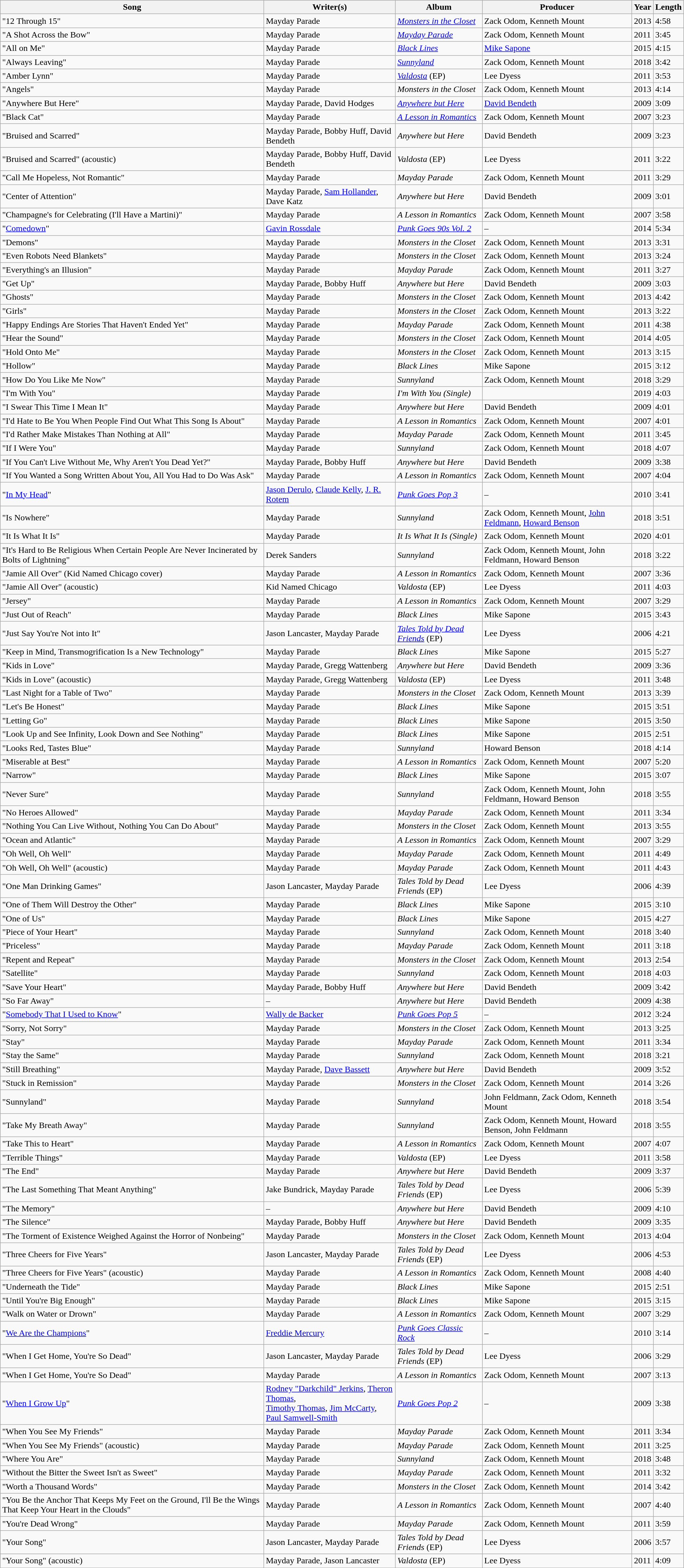<table class="wikitable sortable" style="margin:0.5em auto; clear: both; text-align: left; width:100%">
<tr>
<th>Song</th>
<th>Writer(s)</th>
<th>Album</th>
<th>Producer</th>
<th>Year</th>
<th>Length</th>
</tr>
<tr>
<td>"12 Through 15"</td>
<td>Mayday Parade</td>
<td><em><a href='#'>Monsters in the Closet</a></em></td>
<td>Zack Odom, Kenneth Mount</td>
<td>2013</td>
<td>4:58</td>
</tr>
<tr>
<td>"A Shot Across the Bow"</td>
<td>Mayday Parade</td>
<td><em><a href='#'>Mayday Parade</a></em></td>
<td>Zack Odom, Kenneth Mount</td>
<td>2011</td>
<td>3:45</td>
</tr>
<tr>
<td>"All on Me"</td>
<td>Mayday Parade</td>
<td><em><a href='#'>Black Lines</a></em></td>
<td><a href='#'>Mike Sapone</a></td>
<td>2015</td>
<td>4:15</td>
</tr>
<tr>
<td>"Always Leaving"</td>
<td>Mayday Parade</td>
<td><em><a href='#'>Sunnyland</a></em></td>
<td>Zack Odom, Kenneth Mount</td>
<td>2018</td>
<td>3:42</td>
</tr>
<tr>
<td>"Amber Lynn"</td>
<td>Mayday Parade</td>
<td><em><a href='#'>Valdosta</a></em> (EP)</td>
<td>Lee Dyess</td>
<td>2011</td>
<td>3:53</td>
</tr>
<tr>
<td>"Angels"</td>
<td>Mayday Parade</td>
<td><em>Monsters in the Closet</em></td>
<td>Zack Odom, Kenneth Mount</td>
<td>2013</td>
<td>4:14</td>
</tr>
<tr>
<td>"Anywhere But Here"</td>
<td>Mayday Parade, David Hodges</td>
<td><em><a href='#'>Anywhere but Here</a></em></td>
<td><a href='#'>David Bendeth</a></td>
<td>2009</td>
<td>3:09</td>
</tr>
<tr>
<td>"Black Cat"</td>
<td>Mayday Parade</td>
<td><em><a href='#'>A Lesson in Romantics</a></em></td>
<td>Zack Odom, Kenneth Mount</td>
<td>2007</td>
<td>3:23</td>
</tr>
<tr>
<td>"Bruised and Scarred"</td>
<td>Mayday Parade, Bobby Huff, David Bendeth</td>
<td><em>Anywhere but Here</em></td>
<td>David Bendeth</td>
<td>2009</td>
<td>3:23</td>
</tr>
<tr>
<td>"Bruised and Scarred" (acoustic)</td>
<td>Mayday Parade, Bobby Huff, David Bendeth</td>
<td><em>Valdosta</em> (EP)</td>
<td>Lee Dyess</td>
<td>2011</td>
<td>3:22</td>
</tr>
<tr>
<td>"Call Me Hopeless, Not Romantic"</td>
<td>Mayday Parade</td>
<td><em>Mayday Parade</em></td>
<td>Zack Odom, Kenneth Mount</td>
<td>2011</td>
<td>3:29</td>
</tr>
<tr>
<td>"Center of Attention"</td>
<td>Mayday Parade, <a href='#'>Sam Hollander</a>, Dave Katz</td>
<td><em>Anywhere but Here</em></td>
<td>David Bendeth</td>
<td>2009</td>
<td>3:01</td>
</tr>
<tr>
<td>"Champagne's for Celebrating (I'll Have a Martini)"</td>
<td>Mayday Parade</td>
<td><em>A Lesson in Romantics</em></td>
<td>Zack Odom, Kenneth Mount</td>
<td>2007</td>
<td>3:58</td>
</tr>
<tr>
<td>"<a href='#'>Comedown</a>"</td>
<td><a href='#'>Gavin Rossdale</a></td>
<td><em><a href='#'>Punk Goes 90s Vol. 2</a></em></td>
<td>–</td>
<td>2014</td>
<td>5:34</td>
</tr>
<tr>
<td>"Demons"</td>
<td>Mayday Parade</td>
<td><em>Monsters in the Closet</em></td>
<td>Zack Odom, Kenneth Mount</td>
<td>2013</td>
<td>3:31</td>
</tr>
<tr>
<td>"Even Robots Need Blankets"</td>
<td>Mayday Parade</td>
<td><em>Monsters in the Closet</em></td>
<td>Zack Odom, Kenneth Mount</td>
<td>2013</td>
<td>3:24</td>
</tr>
<tr>
<td>"Everything's an Illusion"</td>
<td>Mayday Parade</td>
<td><em>Mayday Parade</em></td>
<td>Zack Odom, Kenneth Mount</td>
<td>2011</td>
<td>3:27</td>
</tr>
<tr>
<td>"Get Up"</td>
<td>Mayday Parade, Bobby Huff</td>
<td><em>Anywhere but Here</em></td>
<td>David Bendeth</td>
<td>2009</td>
<td>3:03</td>
</tr>
<tr>
<td>"Ghosts"</td>
<td>Mayday Parade</td>
<td><em>Monsters in the Closet</em></td>
<td>Zack Odom, Kenneth Mount</td>
<td>2013</td>
<td>4:42</td>
</tr>
<tr>
<td>"Girls"</td>
<td>Mayday Parade</td>
<td><em>Monsters in the Closet</em></td>
<td>Zack Odom, Kenneth Mount</td>
<td>2013</td>
<td>3:22</td>
</tr>
<tr>
<td>"Happy Endings Are Stories That Haven't Ended Yet"</td>
<td>Mayday Parade</td>
<td><em>Mayday Parade</em></td>
<td>Zack Odom, Kenneth Mount</td>
<td>2011</td>
<td>4:38</td>
</tr>
<tr>
<td>"Hear the Sound"</td>
<td>Mayday Parade</td>
<td><em>Monsters in the Closet</em></td>
<td>Zack Odom, Kenneth Mount</td>
<td>2014</td>
<td>4:05</td>
</tr>
<tr>
<td>"Hold Onto Me"</td>
<td>Mayday Parade</td>
<td><em>Monsters in the Closet</em></td>
<td>Zack Odom, Kenneth Mount</td>
<td>2013</td>
<td>3:15</td>
</tr>
<tr>
<td>"Hollow"</td>
<td>Mayday Parade</td>
<td><em>Black Lines</em></td>
<td>Mike Sapone</td>
<td>2015</td>
<td>3:12</td>
</tr>
<tr>
<td>"How Do You Like Me Now"</td>
<td>Mayday Parade</td>
<td><em>Sunnyland</em></td>
<td>Zack Odom, Kenneth Mount</td>
<td>2018</td>
<td>3:29</td>
</tr>
<tr>
<td>"I'm With You"</td>
<td>Mayday Parade</td>
<td><em>I'm With You (Single)</em></td>
<td></td>
<td>2019</td>
<td>4:03</td>
</tr>
<tr>
<td>"I Swear This Time I Mean It"</td>
<td>Mayday Parade</td>
<td><em>Anywhere but Here</em></td>
<td>David Bendeth</td>
<td>2009</td>
<td>4:01</td>
</tr>
<tr>
<td>"I'd Hate to Be You When People Find Out What This Song Is About"</td>
<td>Mayday Parade</td>
<td><em>A Lesson in Romantics</em></td>
<td>Zack Odom, Kenneth Mount</td>
<td>2007</td>
<td>4:01</td>
</tr>
<tr>
<td>"I'd Rather Make Mistakes Than Nothing at All"</td>
<td>Mayday Parade</td>
<td><em>Mayday Parade</em></td>
<td>Zack Odom, Kenneth Mount</td>
<td>2011</td>
<td>3:45</td>
</tr>
<tr>
<td>"If I Were  You"</td>
<td>Mayday Parade</td>
<td><em>Sunnyland</em></td>
<td>Zack Odom, Kenneth Mount</td>
<td>2018</td>
<td>4:07</td>
</tr>
<tr>
<td>"If You Can't Live Without Me, Why Aren't You Dead Yet?"</td>
<td>Mayday Parade, Bobby Huff</td>
<td><em>Anywhere but Here</em></td>
<td>David Bendeth</td>
<td>2009</td>
<td>3:38</td>
</tr>
<tr>
<td>"If You Wanted a Song Written About You, All You Had to Do Was Ask"</td>
<td>Mayday Parade</td>
<td><em>A Lesson in Romantics</em></td>
<td>Zack Odom, Kenneth Mount</td>
<td>2007</td>
<td>4:04</td>
</tr>
<tr>
<td>"<a href='#'>In My Head</a>"</td>
<td><a href='#'>Jason Derulo</a>, <a href='#'>Claude Kelly</a>, <a href='#'>J. R. Rotem</a></td>
<td><em><a href='#'>Punk Goes Pop 3</a></em></td>
<td>–</td>
<td>2010</td>
<td>3:41</td>
</tr>
<tr>
<td>"Is Nowhere"</td>
<td>Mayday Parade</td>
<td><em>Sunnyland</em></td>
<td>Zack Odom, Kenneth Mount, <a href='#'>John Feldmann</a>, <a href='#'>Howard Benson</a></td>
<td>2018</td>
<td>3:51</td>
</tr>
<tr>
<td>"It Is What It Is"</td>
<td>Mayday Parade</td>
<td><em>It Is What It Is (Single)</em></td>
<td>Zack Odom, Kenneth Mount</td>
<td>2020</td>
<td>4:01</td>
</tr>
<tr>
<td>"It's Hard to Be Religious When Certain People Are Never Incinerated by Bolts of Lightning"</td>
<td>Derek Sanders</td>
<td><em>Sunnyland</em></td>
<td>Zack Odom, Kenneth Mount, John Feldmann, Howard Benson</td>
<td>2018</td>
<td>3:22</td>
</tr>
<tr>
<td>"Jamie All Over" (Kid Named Chicago cover)</td>
<td>Mayday Parade</td>
<td><em>A Lesson in Romantics</em></td>
<td>Zack Odom, Kenneth Mount</td>
<td>2007</td>
<td>3:36</td>
</tr>
<tr>
<td>"Jamie All Over" (acoustic)</td>
<td>Kid Named Chicago</td>
<td><em>Valdosta</em> (EP)</td>
<td>Lee Dyess</td>
<td>2011</td>
<td>4:03</td>
</tr>
<tr>
<td>"Jersey"</td>
<td>Mayday Parade</td>
<td><em>A Lesson in Romantics</em></td>
<td>Zack Odom, Kenneth Mount</td>
<td>2007</td>
<td>3:29</td>
</tr>
<tr>
<td>"Just Out of Reach"</td>
<td>Mayday Parade</td>
<td><em>Black Lines</em></td>
<td>Mike Sapone</td>
<td>2015</td>
<td>3:43</td>
</tr>
<tr>
<td>"Just Say You're Not into It"</td>
<td>Jason Lancaster, Mayday Parade</td>
<td><em><a href='#'>Tales Told by Dead Friends</a></em> (EP)</td>
<td>Lee Dyess</td>
<td>2006</td>
<td>4:21</td>
</tr>
<tr>
<td>"Keep in Mind, Transmogrification Is a New Technology"</td>
<td>Mayday Parade</td>
<td><em>Black Lines</em></td>
<td>Mike Sapone</td>
<td>2015</td>
<td>5:27</td>
</tr>
<tr>
<td>"Kids in Love"</td>
<td>Mayday Parade, Gregg Wattenberg</td>
<td><em>Anywhere but Here</em></td>
<td>David Bendeth</td>
<td>2009</td>
<td>3:36</td>
</tr>
<tr>
<td>"Kids in Love" (acoustic)</td>
<td>Mayday Parade, Gregg Wattenberg</td>
<td><em>Valdosta</em> (EP)</td>
<td>Lee Dyess</td>
<td>2011</td>
<td>3:48</td>
</tr>
<tr>
<td>"Last Night for a Table of Two"</td>
<td>Mayday Parade</td>
<td><em>Monsters in the Closet</em></td>
<td>Zack Odom, Kenneth Mount</td>
<td>2013</td>
<td>3:39</td>
</tr>
<tr>
<td>"Let's Be Honest"</td>
<td>Mayday Parade</td>
<td><em>Black Lines</em></td>
<td>Mike Sapone</td>
<td>2015</td>
<td>3:51</td>
</tr>
<tr>
<td>"Letting Go"</td>
<td>Mayday Parade</td>
<td><em>Black Lines</em></td>
<td>Mike Sapone</td>
<td>2015</td>
<td>3:50</td>
</tr>
<tr>
<td>"Look Up and See Infinity, Look Down and See Nothing"</td>
<td>Mayday Parade</td>
<td><em>Black Lines</em></td>
<td>Mike Sapone</td>
<td>2015</td>
<td>2:51</td>
</tr>
<tr>
<td>"Looks Red, Tastes Blue"</td>
<td>Mayday Parade</td>
<td><em>Sunnyland</em></td>
<td>Howard Benson</td>
<td>2018</td>
<td>4:14</td>
</tr>
<tr>
<td>"Miserable at Best"</td>
<td>Mayday Parade</td>
<td><em>A Lesson in Romantics</em></td>
<td>Zack Odom, Kenneth Mount</td>
<td>2007</td>
<td>5:20</td>
</tr>
<tr>
<td>"Narrow"</td>
<td>Mayday Parade</td>
<td><em>Black Lines</em></td>
<td>Mike Sapone</td>
<td>2015</td>
<td>3:07</td>
</tr>
<tr>
<td>"Never Sure"</td>
<td>Mayday Parade</td>
<td><em>Sunnyland</em></td>
<td>Zack Odom, Kenneth Mount, John Feldmann, Howard Benson</td>
<td>2018</td>
<td>3:55</td>
</tr>
<tr>
<td>"No Heroes Allowed"</td>
<td>Mayday Parade</td>
<td><em>Mayday Parade</em></td>
<td>Zack Odom, Kenneth Mount</td>
<td>2011</td>
<td>3:34</td>
</tr>
<tr>
<td>"Nothing You Can Live Without, Nothing You Can Do About"</td>
<td>Mayday Parade</td>
<td><em>Monsters in the Closet</em></td>
<td>Zack Odom, Kenneth Mount</td>
<td>2013</td>
<td>3:55</td>
</tr>
<tr>
<td>"Ocean and Atlantic"</td>
<td>Mayday Parade</td>
<td><em>A Lesson in Romantics</em></td>
<td>Zack Odom, Kenneth Mount</td>
<td>2007</td>
<td>3:29</td>
</tr>
<tr>
<td>"Oh Well, Oh Well"</td>
<td>Mayday Parade</td>
<td><em>Mayday Parade</em></td>
<td>Zack Odom, Kenneth Mount</td>
<td>2011</td>
<td>4:49</td>
</tr>
<tr>
<td>"Oh Well, Oh Well" (acoustic)</td>
<td>Mayday Parade</td>
<td><em>Mayday Parade</em></td>
<td>Zack Odom, Kenneth Mount</td>
<td>2011</td>
<td>4:43</td>
</tr>
<tr>
<td>"One Man Drinking Games"</td>
<td>Jason Lancaster, Mayday Parade</td>
<td><em>Tales Told by Dead Friends</em> (EP)</td>
<td>Lee Dyess</td>
<td>2006</td>
<td>4:39</td>
</tr>
<tr>
<td>"One of Them Will Destroy the Other"</td>
<td>Mayday Parade</td>
<td><em>Black Lines</em></td>
<td>Mike Sapone</td>
<td>2015</td>
<td>3:10</td>
</tr>
<tr>
<td>"One of Us"</td>
<td>Mayday Parade</td>
<td><em>Black Lines</em></td>
<td>Mike Sapone</td>
<td>2015</td>
<td>4:27</td>
</tr>
<tr>
<td>"Piece of Your Heart"</td>
<td>Mayday Parade</td>
<td><em>Sunnyland</em></td>
<td>Zack Odom, Kenneth Mount</td>
<td>2018</td>
<td>3:40</td>
</tr>
<tr>
<td>"Priceless"</td>
<td>Mayday Parade</td>
<td><em>Mayday Parade</em></td>
<td>Zack Odom, Kenneth Mount</td>
<td>2011</td>
<td>3:18</td>
</tr>
<tr>
<td>"Repent and Repeat"</td>
<td>Mayday Parade</td>
<td><em>Monsters in the Closet</em></td>
<td>Zack Odom, Kenneth Mount</td>
<td>2013</td>
<td>2:54</td>
</tr>
<tr>
<td>"Satellite"</td>
<td>Mayday Parade</td>
<td><em>Sunnyland</em></td>
<td>Zack Odom, Kenneth Mount</td>
<td>2018</td>
<td>4:03</td>
</tr>
<tr>
<td>"Save Your Heart"</td>
<td>Mayday Parade, Bobby Huff</td>
<td><em>Anywhere but Here</em></td>
<td>David Bendeth</td>
<td>2009</td>
<td>3:42</td>
</tr>
<tr>
<td>"So Far Away"</td>
<td>–</td>
<td><em>Anywhere but Here</em></td>
<td>David Bendeth</td>
<td>2009</td>
<td>4:38</td>
</tr>
<tr>
<td>"<a href='#'>Somebody That I Used to Know</a>"</td>
<td><a href='#'>Wally de Backer</a></td>
<td><em><a href='#'>Punk Goes Pop 5</a></em></td>
<td>–</td>
<td>2012</td>
<td>3:24</td>
</tr>
<tr>
<td>"Sorry, Not Sorry"</td>
<td>Mayday Parade</td>
<td><em>Monsters in the Closet</em></td>
<td>Zack Odom, Kenneth Mount</td>
<td>2013</td>
<td>3:25</td>
</tr>
<tr>
<td>"Stay"</td>
<td>Mayday Parade</td>
<td><em>Mayday Parade</em></td>
<td>Zack Odom, Kenneth Mount</td>
<td>2011</td>
<td>3:34</td>
</tr>
<tr>
<td>"Stay the Same"</td>
<td>Mayday Parade</td>
<td><em>Sunnyland</em></td>
<td>Zack Odom, Kenneth Mount</td>
<td>2018</td>
<td>3:21</td>
</tr>
<tr>
<td>"Still Breathing"</td>
<td>Mayday Parade, <a href='#'>Dave Bassett</a></td>
<td><em>Anywhere but Here</em></td>
<td>David Bendeth</td>
<td>2009</td>
<td>3:52</td>
</tr>
<tr>
<td>"Stuck in Remission"</td>
<td>Mayday Parade</td>
<td><em>Monsters in the Closet</em></td>
<td>Zack Odom, Kenneth Mount</td>
<td>2014</td>
<td>3:26</td>
</tr>
<tr>
<td>"Sunnyland"</td>
<td>Mayday Parade</td>
<td><em>Sunnyland</em></td>
<td>John Feldmann, Zack Odom, Kenneth Mount</td>
<td>2018</td>
<td>3:54</td>
</tr>
<tr>
<td>"Take My Breath Away"</td>
<td>Mayday Parade</td>
<td><em>Sunnyland</em></td>
<td>Zack Odom, Kenneth Mount, Howard Benson, John Feldmann</td>
<td>2018</td>
<td>3:55</td>
</tr>
<tr>
<td>"Take This to Heart"</td>
<td>Mayday Parade</td>
<td><em>A Lesson in Romantics</em></td>
<td>Zack Odom, Kenneth Mount</td>
<td>2007</td>
<td>4:07</td>
</tr>
<tr>
<td>"Terrible Things"</td>
<td>Mayday Parade</td>
<td><em>Valdosta</em> (EP)</td>
<td>Lee Dyess</td>
<td>2011</td>
<td>3:58</td>
</tr>
<tr>
<td>"The End"</td>
<td>Mayday Parade</td>
<td><em>Anywhere but Here</em></td>
<td>David Bendeth</td>
<td>2009</td>
<td>3:37</td>
</tr>
<tr>
<td>"The Last Something That Meant Anything"</td>
<td>Jake Bundrick, Mayday Parade</td>
<td><em>Tales Told by Dead Friends</em> (EP)</td>
<td>Lee Dyess</td>
<td>2006</td>
<td>5:39</td>
</tr>
<tr>
<td>"The Memory"</td>
<td>–</td>
<td><em>Anywhere but Here</em></td>
<td>David Bendeth</td>
<td>2009</td>
<td>4:10</td>
</tr>
<tr>
<td>"The Silence"</td>
<td>Mayday Parade, Bobby Huff</td>
<td><em>Anywhere but Here</em></td>
<td>David Bendeth</td>
<td>2009</td>
<td>3:35</td>
</tr>
<tr>
<td>"The Torment of Existence Weighed Against the Horror of Nonbeing"</td>
<td>Mayday Parade</td>
<td><em>Monsters in the Closet</em></td>
<td>Zack Odom, Kenneth Mount</td>
<td>2013</td>
<td>4:04</td>
</tr>
<tr>
<td>"Three Cheers for Five Years"</td>
<td>Jason Lancaster, Mayday Parade</td>
<td><em>Tales Told by Dead Friends</em> (EP)</td>
<td>Lee Dyess</td>
<td>2006</td>
<td>4:53</td>
</tr>
<tr>
<td>"Three Cheers for Five Years" (acoustic)</td>
<td>Mayday Parade</td>
<td><em>A Lesson in Romantics</em></td>
<td>Zack Odom, Kenneth Mount</td>
<td>2008</td>
<td>4:40</td>
</tr>
<tr>
<td>"Underneath the Tide"</td>
<td>Mayday Parade</td>
<td><em>Black Lines</em></td>
<td>Mike Sapone</td>
<td>2015</td>
<td>2:51</td>
</tr>
<tr>
<td>"Until You're Big Enough"</td>
<td>Mayday Parade</td>
<td><em>Black Lines</em></td>
<td>Mike Sapone</td>
<td>2015</td>
<td>3:15</td>
</tr>
<tr>
<td>"Walk on Water or Drown"</td>
<td>Mayday Parade</td>
<td><em>A Lesson in Romantics</em></td>
<td>Zack Odom, Kenneth Mount</td>
<td>2007</td>
<td>3:29</td>
</tr>
<tr>
<td>"<a href='#'>We Are the Champions</a>"</td>
<td><a href='#'>Freddie Mercury</a></td>
<td><em><a href='#'>Punk Goes Classic Rock</a></em></td>
<td>–</td>
<td>2010</td>
<td>3:14</td>
</tr>
<tr>
<td>"When I Get Home, You're So Dead"</td>
<td>Jason Lancaster, Mayday Parade</td>
<td><em>Tales Told by Dead Friends</em> (EP)</td>
<td>Lee Dyess</td>
<td>2006</td>
<td>3:29</td>
</tr>
<tr>
<td>"When I Get Home, You're So Dead"</td>
<td>Mayday Parade</td>
<td><em>A Lesson in Romantics</em></td>
<td>Zack Odom, Kenneth Mount</td>
<td>2007</td>
<td>3:13</td>
</tr>
<tr>
<td>"<a href='#'>When I Grow Up</a>"</td>
<td><a href='#'>Rodney "Darkchild" Jerkins</a>, <a href='#'>Theron Thomas</a>,<br><a href='#'>Timothy Thomas</a>, <a href='#'>Jim McCarty</a>, <a href='#'>Paul Samwell-Smith</a></td>
<td><em><a href='#'>Punk Goes Pop 2</a></em></td>
<td>–</td>
<td>2009</td>
<td>3:38</td>
</tr>
<tr>
<td>"When You See My Friends"</td>
<td>Mayday Parade</td>
<td><em>Mayday Parade</em></td>
<td>Zack Odom, Kenneth Mount</td>
<td>2011</td>
<td>3:34</td>
</tr>
<tr>
<td>"When You See My Friends" (acoustic)</td>
<td>Mayday Parade</td>
<td><em>Mayday Parade</em></td>
<td>Zack Odom, Kenneth Mount</td>
<td>2011</td>
<td>3:25</td>
</tr>
<tr>
<td>"Where You Are"</td>
<td>Mayday Parade</td>
<td><em>Sunnyland</em></td>
<td>Zack Odom, Kenneth Mount</td>
<td>2018</td>
<td>3:48</td>
</tr>
<tr>
<td>"Without the Bitter the Sweet Isn't as Sweet"</td>
<td>Mayday Parade</td>
<td><em>Mayday Parade</em></td>
<td>Zack Odom, Kenneth Mount</td>
<td>2011</td>
<td>3:32</td>
</tr>
<tr>
<td>"Worth a Thousand Words"</td>
<td>Mayday Parade</td>
<td><em>Monsters in the Closet</em></td>
<td>Zack Odom, Kenneth Mount</td>
<td>2014</td>
<td>3:42</td>
</tr>
<tr>
<td>"You Be the Anchor That Keeps My Feet on the Ground, I'll Be the Wings That Keep Your Heart in the Clouds"</td>
<td>Mayday Parade</td>
<td><em>A Lesson in Romantics</em></td>
<td>Zack Odom, Kenneth Mount</td>
<td>2007</td>
<td>4:40</td>
</tr>
<tr>
<td>"You're Dead Wrong"</td>
<td>Mayday Parade</td>
<td><em>Mayday Parade</em></td>
<td>Zack Odom, Kenneth Mount</td>
<td>2011</td>
<td>3:59</td>
</tr>
<tr>
<td>"Your Song"</td>
<td>Jason Lancaster, Mayday Parade</td>
<td><em>Tales Told by Dead Friends</em> (EP)</td>
<td>Lee Dyess</td>
<td>2006</td>
<td>3:57</td>
</tr>
<tr>
<td>"Your Song" (acoustic)</td>
<td>Mayday Parade, Jason Lancaster</td>
<td><em>Valdosta</em> (EP)</td>
<td>Lee Dyess</td>
<td>2011</td>
<td>4:09</td>
</tr>
</table>
